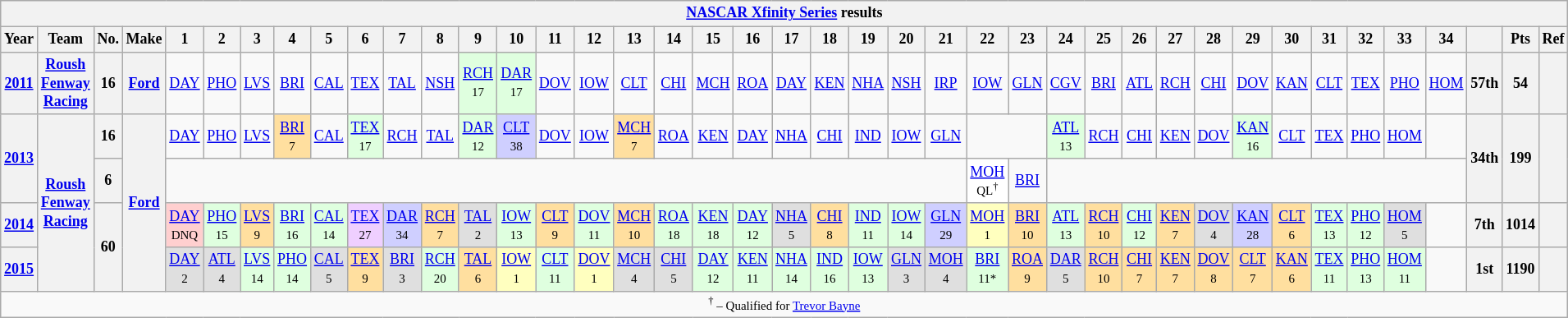<table class="wikitable" style="text-align:center; font-size:75%">
<tr>
<th colspan=45><a href='#'>NASCAR Xfinity Series</a> results</th>
</tr>
<tr>
<th>Year</th>
<th>Team</th>
<th>No.</th>
<th>Make</th>
<th>1</th>
<th>2</th>
<th>3</th>
<th>4</th>
<th>5</th>
<th>6</th>
<th>7</th>
<th>8</th>
<th>9</th>
<th>10</th>
<th>11</th>
<th>12</th>
<th>13</th>
<th>14</th>
<th>15</th>
<th>16</th>
<th>17</th>
<th>18</th>
<th>19</th>
<th>20</th>
<th>21</th>
<th>22</th>
<th>23</th>
<th>24</th>
<th>25</th>
<th>26</th>
<th>27</th>
<th>28</th>
<th>29</th>
<th>30</th>
<th>31</th>
<th>32</th>
<th>33</th>
<th>34</th>
<th></th>
<th>Pts</th>
<th>Ref</th>
</tr>
<tr>
<th><a href='#'>2011</a></th>
<th><a href='#'>Roush Fenway Racing</a></th>
<th>16</th>
<th><a href='#'>Ford</a></th>
<td><a href='#'>DAY</a></td>
<td><a href='#'>PHO</a></td>
<td><a href='#'>LVS</a></td>
<td><a href='#'>BRI</a></td>
<td><a href='#'>CAL</a></td>
<td><a href='#'>TEX</a></td>
<td><a href='#'>TAL</a></td>
<td><a href='#'>NSH</a></td>
<td style="background:#DFFFDF;"><a href='#'>RCH</a><br><small>17</small></td>
<td style="background:#DFFFDF;"><a href='#'>DAR</a><br><small>17</small></td>
<td><a href='#'>DOV</a></td>
<td><a href='#'>IOW</a></td>
<td><a href='#'>CLT</a></td>
<td><a href='#'>CHI</a></td>
<td><a href='#'>MCH</a></td>
<td><a href='#'>ROA</a></td>
<td><a href='#'>DAY</a></td>
<td><a href='#'>KEN</a></td>
<td><a href='#'>NHA</a></td>
<td><a href='#'>NSH</a></td>
<td><a href='#'>IRP</a></td>
<td><a href='#'>IOW</a></td>
<td><a href='#'>GLN</a></td>
<td><a href='#'>CGV</a></td>
<td><a href='#'>BRI</a></td>
<td><a href='#'>ATL</a></td>
<td><a href='#'>RCH</a></td>
<td><a href='#'>CHI</a></td>
<td><a href='#'>DOV</a></td>
<td><a href='#'>KAN</a></td>
<td><a href='#'>CLT</a></td>
<td><a href='#'>TEX</a></td>
<td><a href='#'>PHO</a></td>
<td><a href='#'>HOM</a></td>
<th>57th</th>
<th>54</th>
<th></th>
</tr>
<tr>
<th rowspan=2><a href='#'>2013</a></th>
<th rowspan=4><a href='#'>Roush Fenway Racing</a></th>
<th>16</th>
<th rowspan=4><a href='#'>Ford</a></th>
<td><a href='#'>DAY</a></td>
<td><a href='#'>PHO</a></td>
<td><a href='#'>LVS</a></td>
<td style="background:#FFDF9F;"><a href='#'>BRI</a><br><small>7</small></td>
<td><a href='#'>CAL</a></td>
<td style="background:#DFFFDF;"><a href='#'>TEX</a><br><small>17</small></td>
<td><a href='#'>RCH</a></td>
<td><a href='#'>TAL</a></td>
<td style="background:#DFFFDF;"><a href='#'>DAR</a><br><small>12</small></td>
<td style="background:#CFCFFF;"><a href='#'>CLT</a><br><small>38</small></td>
<td><a href='#'>DOV</a></td>
<td><a href='#'>IOW</a></td>
<td style="background:#FFDF9F;"><a href='#'>MCH</a><br><small>7</small></td>
<td><a href='#'>ROA</a></td>
<td><a href='#'>KEN</a></td>
<td><a href='#'>DAY</a></td>
<td><a href='#'>NHA</a></td>
<td><a href='#'>CHI</a></td>
<td><a href='#'>IND</a></td>
<td><a href='#'>IOW</a></td>
<td><a href='#'>GLN</a></td>
<td colspan=2></td>
<td style="background:#DFFFDF;"><a href='#'>ATL</a><br><small>13</small></td>
<td><a href='#'>RCH</a></td>
<td><a href='#'>CHI</a></td>
<td><a href='#'>KEN</a></td>
<td><a href='#'>DOV</a></td>
<td style="background:#DFFFDF;"><a href='#'>KAN</a><br><small>16</small></td>
<td><a href='#'>CLT</a></td>
<td><a href='#'>TEX</a></td>
<td><a href='#'>PHO</a></td>
<td><a href='#'>HOM</a></td>
<td></td>
<th rowspan=2>34th</th>
<th rowspan=2>199</th>
<th rowspan=2></th>
</tr>
<tr>
<th>6</th>
<td colspan=21></td>
<td style="background:#FFFFFF;"><a href='#'>MOH</a><br><small>QL<sup>†</sup></small></td>
<td><a href='#'>BRI</a></td>
<td colspan=11></td>
</tr>
<tr>
<th><a href='#'>2014</a></th>
<th rowspan=2>60</th>
<td style="background:#FFCFCF;"><a href='#'>DAY</a><br><small>DNQ</small></td>
<td style="background:#DFFFDF;"><a href='#'>PHO</a><br><small>15</small></td>
<td style="background:#FFDF9F;"><a href='#'>LVS</a><br><small>9</small></td>
<td style="background:#DFFFDF;"><a href='#'>BRI</a><br><small>16</small></td>
<td style="background:#DFFFDF;"><a href='#'>CAL</a><br><small>14</small></td>
<td style="background:#EFCFFF;"><a href='#'>TEX</a><br><small>27</small></td>
<td style="background:#CFCFFF;"><a href='#'>DAR</a><br><small>34</small></td>
<td style="background:#FFDF9F;"><a href='#'>RCH</a><br><small>7</small></td>
<td style="background:#DFDFDF;"><a href='#'>TAL</a><br><small>2</small></td>
<td style="background:#DFFFDF;"><a href='#'>IOW</a><br><small>13</small></td>
<td style="background:#FFDF9F;"><a href='#'>CLT</a><br><small>9</small></td>
<td style="background:#DFFFDF;"><a href='#'>DOV</a><br><small>11</small></td>
<td style="background:#FFDF9F;"><a href='#'>MCH</a><br><small>10</small></td>
<td style="background:#DFFFDF;"><a href='#'>ROA</a><br><small>18</small></td>
<td style="background:#DFFFDF;"><a href='#'>KEN</a><br><small>18</small></td>
<td style="background:#DFFFDF;"><a href='#'>DAY</a><br><small>12</small></td>
<td style="background:#DFDFDF;"><a href='#'>NHA</a><br><small>5</small></td>
<td style="background:#FFDF9F;"><a href='#'>CHI</a><br><small>8</small></td>
<td style="background:#DFFFDF;"><a href='#'>IND</a><br><small>11</small></td>
<td style="background:#DFFFDF;"><a href='#'>IOW</a><br><small>14</small></td>
<td style="background:#CFCFFF;"><a href='#'>GLN</a><br><small>29</small></td>
<td style="background:#FFFFBF;"><a href='#'>MOH</a><br><small>1</small></td>
<td style="background:#FFDF9F;"><a href='#'>BRI</a><br><small>10</small></td>
<td style="background:#DFFFDF;"><a href='#'>ATL</a><br><small>13</small></td>
<td style="background:#FFDF9F;"><a href='#'>RCH</a><br><small>10</small></td>
<td style="background:#DFFFDF;"><a href='#'>CHI</a><br><small>12</small></td>
<td style="background:#FFDF9F;"><a href='#'>KEN</a><br><small>7</small></td>
<td style="background:#DFDFDF;"><a href='#'>DOV</a><br><small>4</small></td>
<td style="background:#CFCFFF;"><a href='#'>KAN</a><br><small>28</small></td>
<td style="background:#FFDF9F;"><a href='#'>CLT</a><br><small>6</small></td>
<td style="background:#DFFFDF;"><a href='#'>TEX</a><br><small>13</small></td>
<td style="background:#DFFFDF;"><a href='#'>PHO</a><br><small>12</small></td>
<td style="background:#DFDFDF;"><a href='#'>HOM</a><br><small>5</small></td>
<td></td>
<th>7th</th>
<th>1014</th>
<th></th>
</tr>
<tr>
<th><a href='#'>2015</a></th>
<td style="background:#DFDFDF;"><a href='#'>DAY</a><br><small>2</small></td>
<td style="background:#DFDFDF;"><a href='#'>ATL</a><br><small>4</small></td>
<td style="background:#DFFFDF;"><a href='#'>LVS</a><br><small>14</small></td>
<td style="background:#DFFFDF;"><a href='#'>PHO</a><br><small>14</small></td>
<td style="background:#DFDFDF;"><a href='#'>CAL</a><br><small>5</small></td>
<td style="background:#FFDF9F;"><a href='#'>TEX</a><br><small>9</small></td>
<td style="background:#DFDFDF;"><a href='#'>BRI</a><br><small>3</small></td>
<td style="background:#DFFFDF;"><a href='#'>RCH</a><br><small>20</small></td>
<td style="background:#FFDF9F;"><a href='#'>TAL</a><br><small>6</small></td>
<td style="background:#FFFFBF;"><a href='#'>IOW</a><br><small>1</small></td>
<td style="background:#DFFFDF;"><a href='#'>CLT</a><br><small>11</small></td>
<td style="background:#FFFFBF;"><a href='#'>DOV</a><br><small>1</small></td>
<td style="background:#DFDFDF;"><a href='#'>MCH</a><br><small>4</small></td>
<td style="background:#DFDFDF;"><a href='#'>CHI</a><br><small>5</small></td>
<td style="background:#DFFFDF;"><a href='#'>DAY</a><br><small>12</small></td>
<td style="background:#DFFFDF;"><a href='#'>KEN</a><br><small>11</small></td>
<td style="background:#DFFFDF;"><a href='#'>NHA</a><br><small>14</small></td>
<td style="background:#DFFFDF;"><a href='#'>IND</a><br><small>16</small></td>
<td style="background:#DFFFDF;"><a href='#'>IOW</a><br><small>13</small></td>
<td style="background:#DFDFDF;"><a href='#'>GLN</a><br><small>3</small></td>
<td style="background:#DFDFDF;"><a href='#'>MOH</a><br><small>4</small></td>
<td style="background:#DFFFDF;"><a href='#'>BRI</a><br><small>11*</small></td>
<td style="background:#FFDF9F;"><a href='#'>ROA</a><br><small>9</small></td>
<td style="background:#DFDFDF;"><a href='#'>DAR</a><br><small>5</small></td>
<td style="background:#FFDF9F;"><a href='#'>RCH</a><br><small>10</small></td>
<td style="background:#FFDF9F;"><a href='#'>CHI</a><br><small>7</small></td>
<td style="background:#FFDF9F;"><a href='#'>KEN</a><br><small>7</small></td>
<td style="background:#FFDF9F;"><a href='#'>DOV</a><br><small>8</small></td>
<td style="background:#FFDF9F;"><a href='#'>CLT</a><br><small>7</small></td>
<td style="background:#FFDF9F;"><a href='#'>KAN</a><br><small>6</small></td>
<td style="background:#DFFFDF;"><a href='#'>TEX</a><br><small>11</small></td>
<td style="background:#DFFFDF;"><a href='#'>PHO</a><br><small>13</small></td>
<td style="background:#DFFFDF;"><a href='#'>HOM</a><br><small>11</small></td>
<td></td>
<th>1st</th>
<th>1190</th>
<th></th>
</tr>
<tr>
<td colspan=42><small><sup>†</sup> – Qualified for <a href='#'>Trevor Bayne</a></small></td>
</tr>
</table>
